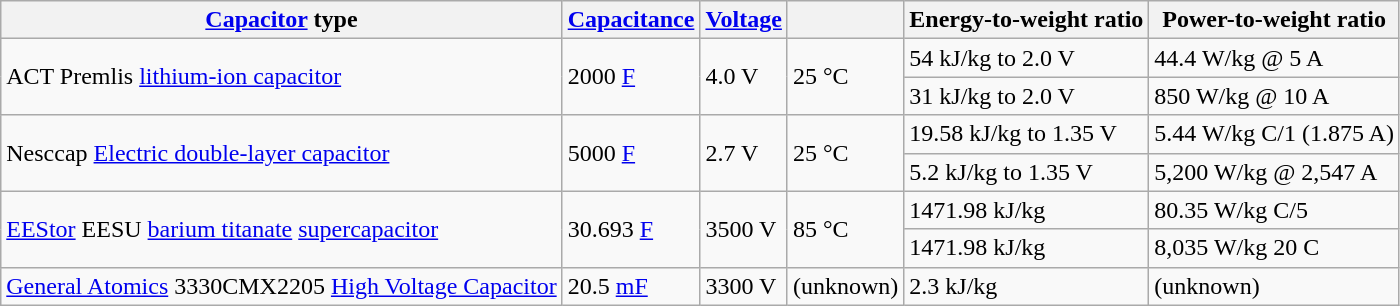<table class="wikitable sortable">
<tr>
<th><a href='#'>Capacitor</a> type</th>
<th data-sort-type="number"><a href='#'>Capacitance</a></th>
<th data-sort-type="number"><a href='#'>Voltage</a></th>
<th data-sort-type="number"></th>
<th data-sort-type="number">Energy-to-weight ratio</th>
<th data-sort-type="number">Power-to-weight ratio</th>
</tr>
<tr>
<td rowspan=2>ACT Premlis <a href='#'>lithium-ion capacitor</a></td>
<td rowspan=2>2000 <a href='#'>F</a></td>
<td rowspan=2>4.0 V</td>
<td rowspan=2>25 °C</td>
<td>54 kJ/kg to 2.0 V</td>
<td>44.4 W/kg @ 5 A</td>
</tr>
<tr>
<td>31 kJ/kg to 2.0 V</td>
<td>850 W/kg @ 10 A</td>
</tr>
<tr>
<td rowspan=2>Nesccap <a href='#'>Electric double-layer capacitor</a></td>
<td rowspan=2>5000 <a href='#'>F</a></td>
<td rowspan=2>2.7 V</td>
<td rowspan=2>25 °C</td>
<td>19.58 kJ/kg to 1.35 V</td>
<td>5.44 W/kg C/1 (1.875 A) </td>
</tr>
<tr>
<td>5.2 kJ/kg to 1.35 V</td>
<td>5,200 W/kg @ 2,547 A </td>
</tr>
<tr>
<td rowspan=2><a href='#'>EEStor</a> EESU <a href='#'>barium titanate</a> <a href='#'>supercapacitor</a></td>
<td rowspan=2>30.693 <a href='#'>F</a></td>
<td rowspan=2>3500 V</td>
<td rowspan=2>85 °C</td>
<td>1471.98 kJ/kg</td>
<td>80.35 W/kg C/5</td>
</tr>
<tr>
<td>1471.98 kJ/kg</td>
<td>8,035 W/kg 20 C</td>
</tr>
<tr>
<td><a href='#'>General Atomics</a> 3330CMX2205 <a href='#'>High Voltage Capacitor</a></td>
<td>20.5 <a href='#'>mF</a></td>
<td>3300 V</td>
<td>(unknown)</td>
<td>2.3 kJ/kg</td>
<td>(unknown)</td>
</tr>
</table>
